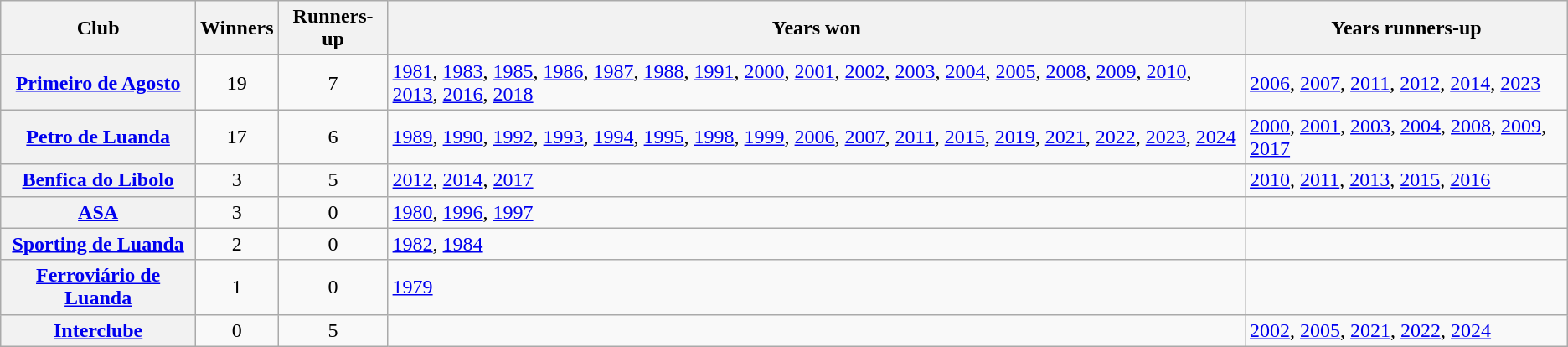<table class="wikitable plainrowheaders">
<tr>
<th scope="col">Club</th>
<th scope="col">Winners</th>
<th scope="col">Runners-up</th>
<th scope="col">Years won</th>
<th scope="col">Years runners-up</th>
</tr>
<tr>
<th scope="row"><strong><a href='#'>Primeiro de Agosto</a> </strong></th>
<td align="center">19</td>
<td align="center">7</td>
<td><a href='#'>1981</a>, <a href='#'>1983</a>, <a href='#'>1985</a>, <a href='#'>1986</a>, <a href='#'>1987</a>, <a href='#'>1988</a>, <a href='#'>1991</a>, <a href='#'>2000</a>, <a href='#'>2001</a>, <a href='#'>2002</a>, <a href='#'>2003</a>, <a href='#'>2004</a>, <a href='#'>2005</a>, <a href='#'>2008</a>, <a href='#'>2009</a>, <a href='#'>2010</a>, <a href='#'>2013</a>, <a href='#'>2016</a>, <a href='#'>2018</a></td>
<td><a href='#'>2006</a>, <a href='#'>2007</a>, <a href='#'>2011</a>, <a href='#'>2012</a>, <a href='#'>2014</a>, <a href='#'>2023</a></td>
</tr>
<tr>
<th scope="row"><strong><a href='#'>Petro de Luanda</a> </strong></th>
<td align="center">17</td>
<td align="center">6</td>
<td><a href='#'>1989</a>, <a href='#'>1990</a>, <a href='#'>1992</a>, <a href='#'>1993</a>, <a href='#'>1994</a>, <a href='#'>1995</a>, <a href='#'>1998</a>, <a href='#'>1999</a>, <a href='#'>2006</a>, <a href='#'>2007</a>, <a href='#'>2011</a>, <a href='#'>2015</a>, <a href='#'>2019</a>, <a href='#'>2021</a>, <a href='#'>2022</a>, <a href='#'>2023</a>, <a href='#'>2024</a></td>
<td><a href='#'>2000</a>, <a href='#'>2001</a>, <a href='#'>2003</a>, <a href='#'>2004</a>, <a href='#'>2008</a>, <a href='#'>2009</a>, <a href='#'>2017</a></td>
</tr>
<tr>
<th scope="row"><a href='#'>Benfica do Libolo</a></th>
<td align="center">3</td>
<td align="center">5</td>
<td><a href='#'>2012</a>, <a href='#'>2014</a>, <a href='#'>2017</a></td>
<td><a href='#'>2010</a>, <a href='#'>2011</a>, <a href='#'>2013</a>, <a href='#'>2015</a>, <a href='#'>2016</a></td>
</tr>
<tr>
<th scope="row"><strong><a href='#'>ASA</a></strong></th>
<td align="center">3</td>
<td align="center">0</td>
<td><a href='#'>1980</a>, <a href='#'>1996</a>, <a href='#'>1997</a></td>
<td></td>
</tr>
<tr>
<th scope="row"><a href='#'>Sporting de Luanda</a></th>
<td align="center">2</td>
<td align="center">0</td>
<td><a href='#'>1982</a>, <a href='#'>1984</a></td>
<td></td>
</tr>
<tr>
<th scope="row"><a href='#'>Ferroviário de Luanda</a></th>
<td align="center">1</td>
<td align="center">0</td>
<td><a href='#'>1979</a></td>
<td></td>
</tr>
<tr>
<th scope="row"><a href='#'><strong>Interclube</strong></a></th>
<td align="center">0</td>
<td align="center">5</td>
<td></td>
<td><a href='#'>2002</a>, <a href='#'>2005</a>, <a href='#'>2021</a>, <a href='#'>2022</a>, <a href='#'>2024</a></td>
</tr>
</table>
